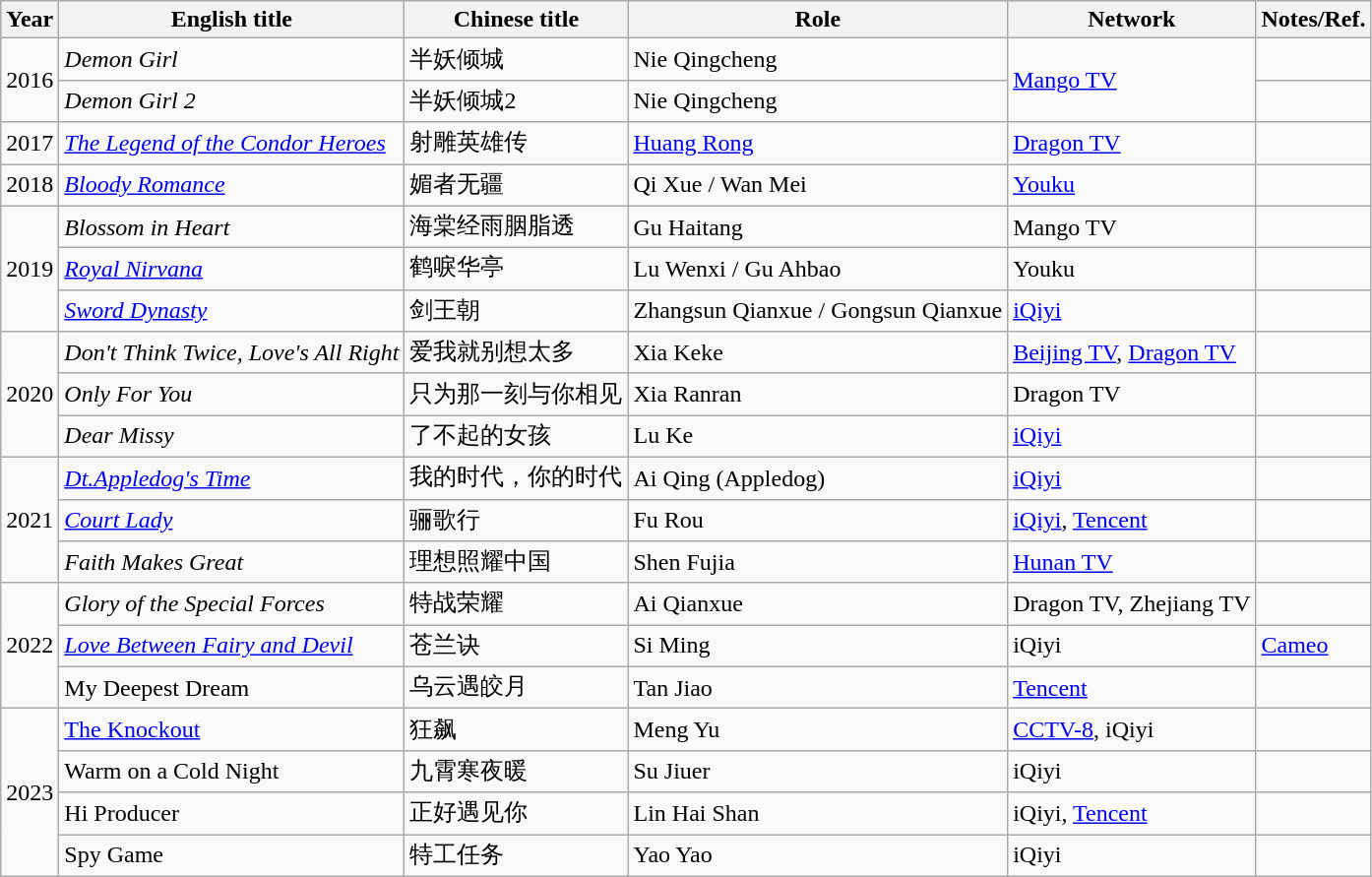<table class="wikitable sortable">
<tr>
<th>Year</th>
<th>English title</th>
<th>Chinese title</th>
<th>Role</th>
<th>Network</th>
<th class="unsortable">Notes/Ref.</th>
</tr>
<tr>
<td rowspan=2>2016</td>
<td><em>Demon Girl</em></td>
<td>半妖倾城</td>
<td>Nie Qingcheng</td>
<td rowspan=2><a href='#'>Mango TV</a></td>
<td></td>
</tr>
<tr>
<td><em>Demon Girl 2</em></td>
<td>半妖倾城2</td>
<td>Nie Qingcheng</td>
<td></td>
</tr>
<tr>
<td>2017</td>
<td><em><a href='#'>The Legend of the Condor Heroes</a></em></td>
<td>射雕英雄传</td>
<td><a href='#'>Huang Rong</a></td>
<td><a href='#'>Dragon TV</a></td>
<td></td>
</tr>
<tr>
<td>2018</td>
<td><em><a href='#'>Bloody Romance</a></em></td>
<td>媚者无疆</td>
<td>Qi Xue / Wan Mei</td>
<td><a href='#'>Youku</a></td>
<td></td>
</tr>
<tr>
<td rowspan=3>2019</td>
<td><em>Blossom in Heart</em></td>
<td>海棠经雨胭脂透</td>
<td>Gu Haitang</td>
<td>Mango TV</td>
<td></td>
</tr>
<tr>
<td><em><a href='#'>Royal Nirvana</a></em></td>
<td>鹤唳华亭</td>
<td>Lu Wenxi / Gu Ahbao</td>
<td>Youku</td>
<td></td>
</tr>
<tr>
<td><em><a href='#'>Sword Dynasty</a></em></td>
<td>剑王朝</td>
<td>Zhangsun Qianxue / Gongsun Qianxue</td>
<td><a href='#'>iQiyi</a></td>
<td></td>
</tr>
<tr>
<td rowspan=3>2020</td>
<td><em>Don't Think Twice, Love's All Right</em></td>
<td>爱我就别想太多</td>
<td>Xia Keke</td>
<td><a href='#'>Beijing TV</a>, <a href='#'>Dragon TV</a></td>
<td></td>
</tr>
<tr>
<td><em>Only For You</em></td>
<td>只为那一刻与你相见</td>
<td>Xia Ranran</td>
<td>Dragon TV</td>
<td></td>
</tr>
<tr>
<td><em>Dear Missy</em></td>
<td>了不起的女孩</td>
<td>Lu Ke</td>
<td><a href='#'>iQiyi</a></td>
<td></td>
</tr>
<tr>
<td rowspan="3">2021</td>
<td><em><a href='#'>Dt.Appledog's Time</a></em></td>
<td>我的时代，你的时代</td>
<td>Ai Qing (Appledog)</td>
<td><a href='#'>iQiyi</a></td>
<td></td>
</tr>
<tr>
<td><em><a href='#'>Court Lady</a></em></td>
<td>骊歌行</td>
<td>Fu Rou</td>
<td><a href='#'>iQiyi</a>, <a href='#'>Tencent</a></td>
<td></td>
</tr>
<tr>
<td><em>Faith Makes Great</em></td>
<td>理想照耀中国</td>
<td>Shen Fujia</td>
<td><a href='#'>Hunan TV</a></td>
<td></td>
</tr>
<tr>
<td rowspan="3">2022</td>
<td><em>Glory of the Special Forces</em></td>
<td>特战荣耀</td>
<td>Ai Qianxue</td>
<td>Dragon TV, Zhejiang TV</td>
<td></td>
</tr>
<tr>
<td><em><a href='#'>Love Between Fairy and Devil</a></td>
<td>苍兰诀</td>
<td>Si Ming</td>
<td>iQiyi</td>
<td><a href='#'>Cameo</a></td>
</tr>
<tr>
<td></em>My Deepest Dream<em></td>
<td>乌云遇皎月</td>
<td>Tan Jiao</td>
<td><a href='#'>Tencent</a></td>
<td></td>
</tr>
<tr>
<td rowspan="4">2023</td>
<td></em><a href='#'>The Knockout</a><em></td>
<td>狂飙</td>
<td>Meng Yu</td>
<td><a href='#'>CCTV-8</a>, iQiyi</td>
<td></td>
</tr>
<tr>
<td></em>Warm on a Cold Night<em></td>
<td>九霄寒夜暖</td>
<td>Su Jiuer</td>
<td>iQiyi</td>
<td></td>
</tr>
<tr>
<td></em>Hi Producer<em></td>
<td>正好遇见你</td>
<td>Lin Hai Shan</td>
<td>iQiyi, <a href='#'>Tencent</a></td>
<td></td>
</tr>
<tr>
<td></em>Spy Game<em></td>
<td>特工任务</td>
<td>Yao Yao</td>
<td>iQiyi</td>
<td></td>
</tr>
</table>
